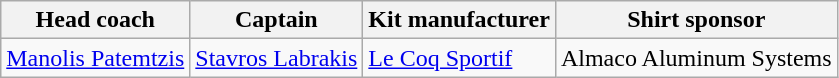<table class="wikitable sortable" style="text-align: left;">
<tr>
<th>Head coach</th>
<th>Captain</th>
<th>Kit manufacturer</th>
<th>Shirt sponsor</th>
</tr>
<tr>
<td> <a href='#'>Manolis Patemtzis</a></td>
<td> <a href='#'>Stavros Labrakis</a></td>
<td> <a href='#'>Le Coq Sportif</a></td>
<td> Almaco Aluminum Systems</td>
</tr>
</table>
